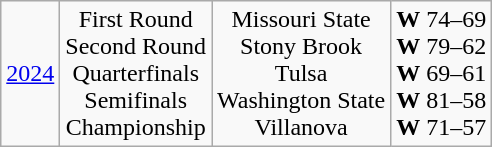<table class="wikitable" style="text-align:center">
<tr>
<td rowspan=1><a href='#'>2024</a></td>
<td>First Round<br>Second Round<br>Quarterfinals<br>Semifinals<br>Championship</td>
<td>Missouri State<br>Stony Brook<br>Tulsa<br>Washington State<br>Villanova</td>
<td><strong>W</strong> 74–69<br><strong>W</strong> 79–62<br><strong>W</strong> 69–61<br><strong>W</strong> 81–58<br><strong>W</strong> 71–57</td>
</tr>
</table>
